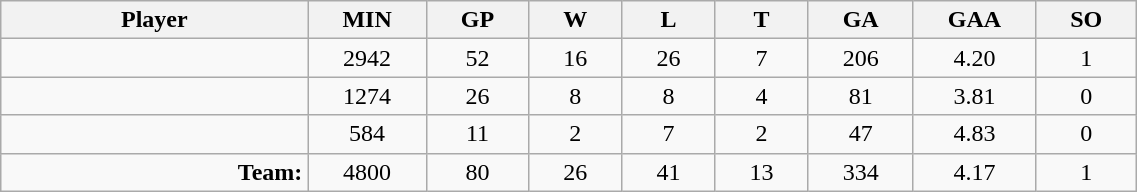<table class="wikitable sortable" width="60%">
<tr>
<th bgcolor="#DDDDFF" width="10%">Player</th>
<th width="3%" bgcolor="#DDDDFF" title="Minutes played">MIN</th>
<th width="3%" bgcolor="#DDDDFF" title="Games played in">GP</th>
<th width="3%" bgcolor="#DDDDFF" title="Games played in">W</th>
<th width="3%" bgcolor="#DDDDFF"title="Games played in">L</th>
<th width="3%" bgcolor="#DDDDFF" title="Ties">T</th>
<th width="3%" bgcolor="#DDDDFF" title="Goals against">GA</th>
<th width="3%" bgcolor="#DDDDFF" title="Goals against average">GAA</th>
<th width="3%" bgcolor="#DDDDFF"title="Shut-outs">SO</th>
</tr>
<tr align="center">
<td align="right"></td>
<td>2942</td>
<td>52</td>
<td>16</td>
<td>26</td>
<td>7</td>
<td>206</td>
<td>4.20</td>
<td>1</td>
</tr>
<tr align="center">
<td align="right"></td>
<td>1274</td>
<td>26</td>
<td>8</td>
<td>8</td>
<td>4</td>
<td>81</td>
<td>3.81</td>
<td>0</td>
</tr>
<tr align="center">
<td align="right"></td>
<td>584</td>
<td>11</td>
<td>2</td>
<td>7</td>
<td>2</td>
<td>47</td>
<td>4.83</td>
<td>0</td>
</tr>
<tr align="center">
<td align="right"><strong>Team:</strong></td>
<td>4800</td>
<td>80</td>
<td>26</td>
<td>41</td>
<td>13</td>
<td>334</td>
<td>4.17</td>
<td>1</td>
</tr>
</table>
